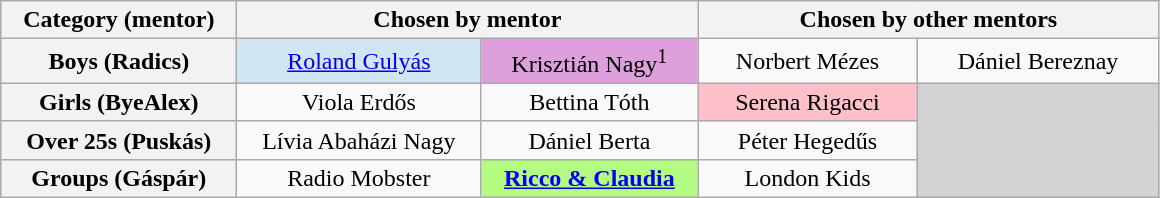<table class="wikitable" style="text-align:center">
<tr>
<th spope="col" style="width:150px;">Category (mentor)</th>
<th scope="col" colspan="2" style="width:300px;">Chosen by mentor</th>
<th scope="col" colspan="2" style="width:300px;">Chosen by other mentors</th>
</tr>
<tr>
<th scope="col">Boys (Radics)</th>
<td bgcolor="#d1e5f3"><a href='#'>Roland Gulyás</a></td>
<td bgcolor="#DDA0DD">Krisztián Nagy<sup>1</sup></td>
<td>Norbert Mézes</td>
<td>Dániel Bereznay</td>
</tr>
<tr>
<th scope="col">Girls (ByeAlex)</th>
<td>Viola Erdős</td>
<td>Bettina Tóth</td>
<td bgcolor="pink">Serena Rigacci</td>
<td rowspan=3 bgcolor="lightgrey"></td>
</tr>
<tr>
<th scope="col">Over 25s (Puskás)</th>
<td>Lívia Abaházi Nagy</td>
<td>Dániel Berta</td>
<td>Péter Hegedűs</td>
</tr>
<tr>
<th scope="col">Groups (Gáspár)</th>
<td>Radio Mobster</td>
<td bgcolor="#B4FB84"><strong><a href='#'>Ricco & Claudia</a></strong></td>
<td>London Kids</td>
</tr>
</table>
